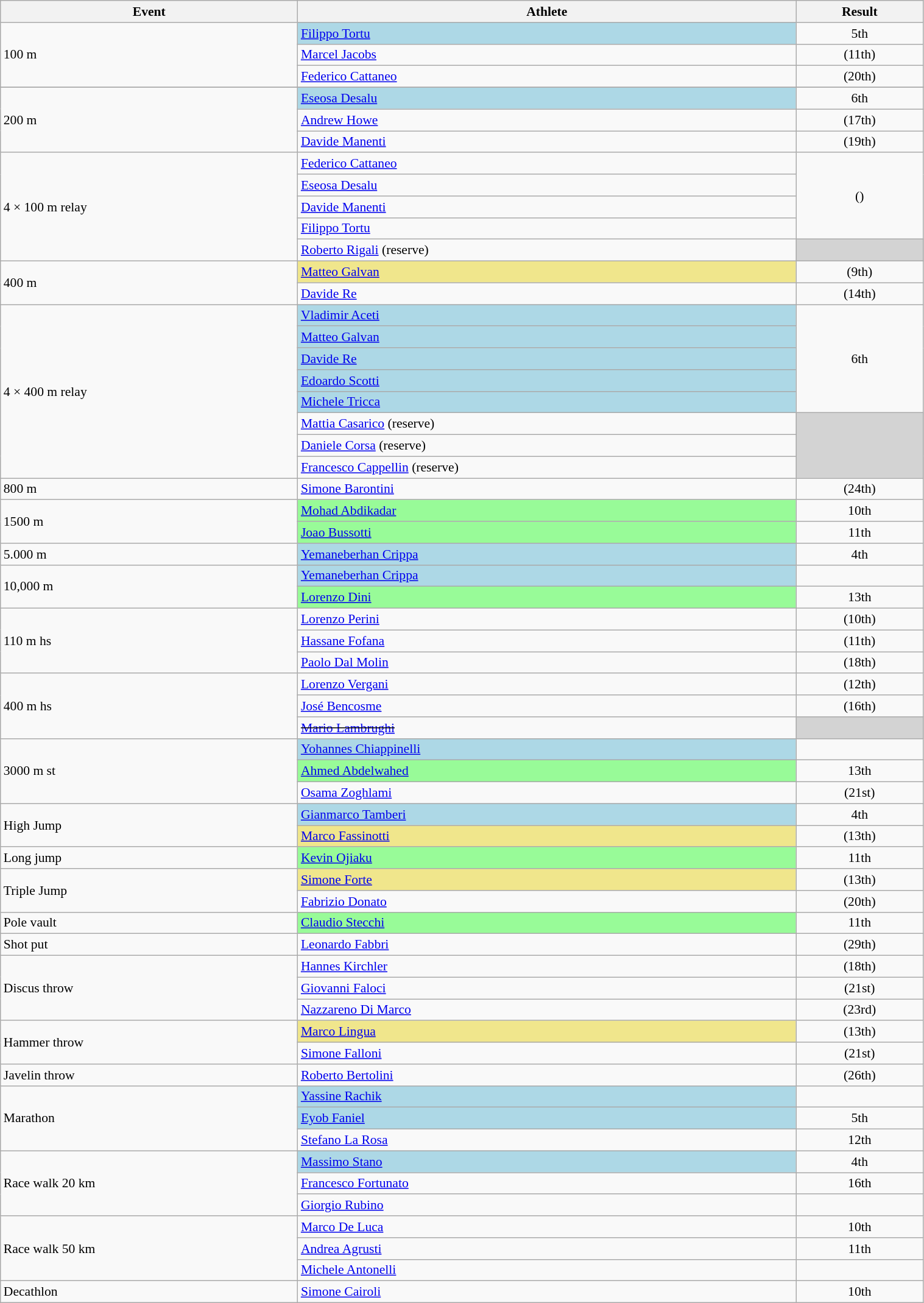<table class="wikitable sortable" width=80% style="font-size:90%; text-align:left;">
<tr>
<th>Event</th>
<th>Athlete</th>
<th>Result</th>
</tr>
<tr>
<td rowspan=3>100 m</td>
<td bgcolor=lightblue><a href='#'>Filippo Tortu</a></td>
<td align=center>5th</td>
</tr>
<tr>
<td><a href='#'>Marcel Jacobs</a></td>
<td align=center> (11th)</td>
</tr>
<tr>
<td><a href='#'>Federico Cattaneo</a></td>
<td align=center> (20th)</td>
</tr>
<tr>
</tr>
<tr>
<td rowspan=3>200 m</td>
<td bgcolor=lightblue><a href='#'>Eseosa Desalu</a></td>
<td align=center>6th</td>
</tr>
<tr>
<td><a href='#'>Andrew Howe</a></td>
<td align=center> (17th)</td>
</tr>
<tr>
<td><a href='#'>Davide Manenti</a></td>
<td align=center> (19th)</td>
</tr>
<tr>
<td rowspan=5>4 × 100 m relay</td>
<td><a href='#'>Federico Cattaneo</a></td>
<td align=center rowspan=4> ()</td>
</tr>
<tr>
<td><a href='#'>Eseosa Desalu</a></td>
</tr>
<tr>
<td><a href='#'>Davide Manenti</a></td>
</tr>
<tr>
<td><a href='#'>Filippo Tortu</a></td>
</tr>
<tr>
<td><a href='#'>Roberto Rigali</a> (reserve)</td>
<td bgcolor=lightgrey></td>
</tr>
<tr>
<td rowspan=2>400 m</td>
<td bgcolor=khaki><a href='#'>Matteo Galvan</a></td>
<td align=center> (9th)</td>
</tr>
<tr>
<td><a href='#'>Davide Re</a></td>
<td align=center> (14th)</td>
</tr>
<tr>
<td rowspan=8>4 × 400 m relay</td>
<td bgcolor=lightblue><a href='#'>Vladimir Aceti</a></td>
<td align=center rowspan=5>6th</td>
</tr>
<tr>
<td bgcolor=lightblue><a href='#'>Matteo Galvan</a></td>
</tr>
<tr>
<td bgcolor=lightblue><a href='#'>Davide Re</a></td>
</tr>
<tr>
<td bgcolor=lightblue><a href='#'>Edoardo Scotti</a></td>
</tr>
<tr>
<td bgcolor=lightblue><a href='#'>Michele Tricca</a></td>
</tr>
<tr>
<td><a href='#'>Mattia Casarico</a> (reserve)</td>
<td rowspan=3 bgcolor=lightgrey></td>
</tr>
<tr>
<td><a href='#'>Daniele Corsa</a> (reserve)</td>
</tr>
<tr>
<td><a href='#'>Francesco Cappellin</a> (reserve)</td>
</tr>
<tr>
<td>800 m</td>
<td><a href='#'>Simone Barontini</a></td>
<td align=center> (24th)</td>
</tr>
<tr>
<td rowspan=2>1500 m</td>
<td bgcolor=palegreen><a href='#'>Mohad Abdikadar</a></td>
<td align=center>10th</td>
</tr>
<tr>
<td bgcolor=palegreen><a href='#'>Joao Bussotti</a></td>
<td align=center>11th</td>
</tr>
<tr>
<td>5.000 m</td>
<td bgcolor=lightblue><a href='#'>Yemaneberhan Crippa</a></td>
<td align=center>4th</td>
</tr>
<tr>
<td rowspan=2>10,000 m</td>
<td bgcolor=lightblue><a href='#'>Yemaneberhan Crippa</a></td>
<td align=center></td>
</tr>
<tr>
<td bgcolor=palegreen><a href='#'>Lorenzo Dini</a></td>
<td align=center>13th</td>
</tr>
<tr>
<td rowspan=3>110 m hs</td>
<td><a href='#'>Lorenzo Perini</a></td>
<td align=center> (10th)</td>
</tr>
<tr>
<td><a href='#'>Hassane Fofana</a></td>
<td align=center> (11th)</td>
</tr>
<tr>
<td><a href='#'>Paolo Dal Molin</a></td>
<td align=center> (18th)</td>
</tr>
<tr>
<td rowspan=3>400 m hs</td>
<td><a href='#'>Lorenzo Vergani</a></td>
<td align=center> (12th)</td>
</tr>
<tr>
<td><a href='#'>José Bencosme</a></td>
<td align=center> (16th)</td>
</tr>
<tr>
<td><del><a href='#'>Mario Lambrughi</a></del></td>
<td align=center bgcolor=lightgrey></td>
</tr>
<tr>
<td rowspan=3>3000 m st</td>
<td bgcolor=lightblue><a href='#'>Yohannes Chiappinelli</a></td>
<td align=center></td>
</tr>
<tr>
<td bgcolor=palegreen><a href='#'>Ahmed Abdelwahed</a></td>
<td align=center>13th</td>
</tr>
<tr>
<td><a href='#'>Osama Zoghlami</a></td>
<td align=center> (21st)</td>
</tr>
<tr>
<td rowspan=2>High Jump</td>
<td bgcolor=lightblue><a href='#'>Gianmarco Tamberi</a></td>
<td align=center>4th</td>
</tr>
<tr>
<td bgcolor=khaki><a href='#'>Marco Fassinotti</a></td>
<td align=center> (13th)</td>
</tr>
<tr>
<td>Long jump</td>
<td bgcolor=palegreen><a href='#'>Kevin Ojiaku</a></td>
<td align=center>11th</td>
</tr>
<tr>
<td rowspan=2>Triple Jump</td>
<td bgcolor=khaki><a href='#'>Simone Forte</a></td>
<td align=center> (13th)</td>
</tr>
<tr>
<td><a href='#'>Fabrizio Donato</a></td>
<td align=center> (20th)</td>
</tr>
<tr>
<td>Pole vault</td>
<td bgcolor=palegreen><a href='#'>Claudio Stecchi</a></td>
<td align=center>11th</td>
</tr>
<tr>
<td>Shot put</td>
<td><a href='#'>Leonardo Fabbri</a></td>
<td align=center> (29th)</td>
</tr>
<tr>
<td rowspan=3>Discus throw</td>
<td><a href='#'>Hannes Kirchler</a></td>
<td align=center> (18th)</td>
</tr>
<tr>
<td><a href='#'>Giovanni Faloci</a></td>
<td align=center> (21st)</td>
</tr>
<tr>
<td><a href='#'>Nazzareno Di Marco</a></td>
<td align=center> (23rd)</td>
</tr>
<tr>
<td rowspan=2>Hammer throw</td>
<td bgcolor=khaki><a href='#'>Marco Lingua</a></td>
<td align=center> (13th)</td>
</tr>
<tr>
<td><a href='#'>Simone Falloni</a></td>
<td align=center> (21st)</td>
</tr>
<tr>
<td>Javelin throw</td>
<td><a href='#'>Roberto Bertolini</a></td>
<td align=center> (26th)</td>
</tr>
<tr>
<td rowspan=3>Marathon</td>
<td bgcolor=lightblue><a href='#'>Yassine Rachik</a></td>
<td align=center></td>
</tr>
<tr>
<td bgcolor=lightblue><a href='#'>Eyob Faniel</a></td>
<td align=center>5th</td>
</tr>
<tr>
<td><a href='#'>Stefano La Rosa</a></td>
<td align=center>12th</td>
</tr>
<tr>
<td rowspan=3>Race walk 20 km</td>
<td bgcolor=lightblue><a href='#'>Massimo Stano</a></td>
<td align=center>4th</td>
</tr>
<tr>
<td><a href='#'>Francesco Fortunato</a></td>
<td align=center>16th</td>
</tr>
<tr>
<td><a href='#'>Giorgio Rubino</a></td>
<td align=center></td>
</tr>
<tr>
<td rowspan=3>Race walk 50 km</td>
<td><a href='#'>Marco De Luca</a></td>
<td align=center>10th</td>
</tr>
<tr>
<td><a href='#'>Andrea Agrusti</a></td>
<td align=center>11th</td>
</tr>
<tr>
<td><a href='#'>Michele Antonelli</a></td>
<td align=center></td>
</tr>
<tr>
<td>Decathlon</td>
<td><a href='#'>Simone Cairoli</a></td>
<td align=center>10th</td>
</tr>
</table>
